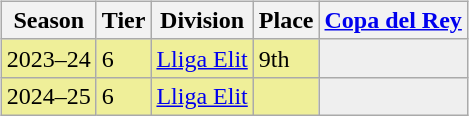<table>
<tr>
<td valign="top" width=0%><br><table class="wikitable">
<tr style="background:#f0f6fa;">
<th>Season</th>
<th>Tier</th>
<th>Division</th>
<th>Place</th>
<th><a href='#'>Copa del Rey</a></th>
</tr>
<tr>
<td style="background:#EFEF99;">2023–24</td>
<td style="background:#EFEF99;">6</td>
<td style="background:#EFEF99;"><a href='#'>Lliga Elit</a></td>
<td style="background:#EFEF99;">9th</td>
<th style="background:#efefef;"></th>
</tr>
<tr>
<td style="background:#EFEF99;">2024–25</td>
<td style="background:#EFEF99;">6</td>
<td style="background:#EFEF99;"><a href='#'>Lliga Elit</a></td>
<td style="background:#EFEF99;"></td>
<th style="background:#efefef;"></th>
</tr>
</table>
</td>
</tr>
</table>
